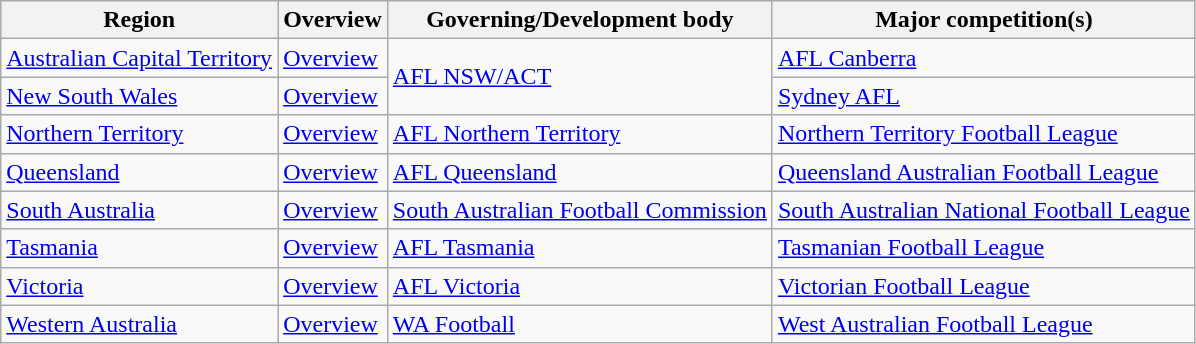<table class="wikitable">
<tr>
<th>Region</th>
<th>Overview</th>
<th>Governing/Development body</th>
<th>Major competition(s)</th>
</tr>
<tr>
<td> <a href='#'>Australian Capital Territory</a></td>
<td><a href='#'>Overview</a></td>
<td rowspan="2"><a href='#'>AFL NSW/ACT</a></td>
<td><a href='#'>AFL Canberra</a></td>
</tr>
<tr>
<td> <a href='#'>New South Wales</a></td>
<td><a href='#'>Overview</a></td>
<td><a href='#'>Sydney AFL</a></td>
</tr>
<tr>
<td> <a href='#'>Northern Territory</a></td>
<td><a href='#'>Overview</a></td>
<td><a href='#'>AFL Northern Territory</a></td>
<td><a href='#'>Northern Territory Football League</a></td>
</tr>
<tr>
<td> <a href='#'>Queensland</a></td>
<td><a href='#'>Overview</a></td>
<td><a href='#'>AFL Queensland</a></td>
<td><a href='#'>Queensland Australian Football League</a></td>
</tr>
<tr>
<td> <a href='#'>South Australia</a></td>
<td><a href='#'>Overview</a></td>
<td><a href='#'>South Australian Football Commission</a></td>
<td><a href='#'>South Australian National Football League</a></td>
</tr>
<tr>
<td> <a href='#'>Tasmania</a></td>
<td><a href='#'>Overview</a></td>
<td><a href='#'>AFL Tasmania</a></td>
<td><a href='#'>Tasmanian Football League</a></td>
</tr>
<tr>
<td> <a href='#'>Victoria</a></td>
<td><a href='#'>Overview</a></td>
<td><a href='#'>AFL Victoria</a></td>
<td><a href='#'>Victorian Football League</a></td>
</tr>
<tr>
<td> <a href='#'>Western Australia</a></td>
<td><a href='#'>Overview</a></td>
<td><a href='#'>WA Football</a></td>
<td><a href='#'>West Australian Football League</a></td>
</tr>
</table>
